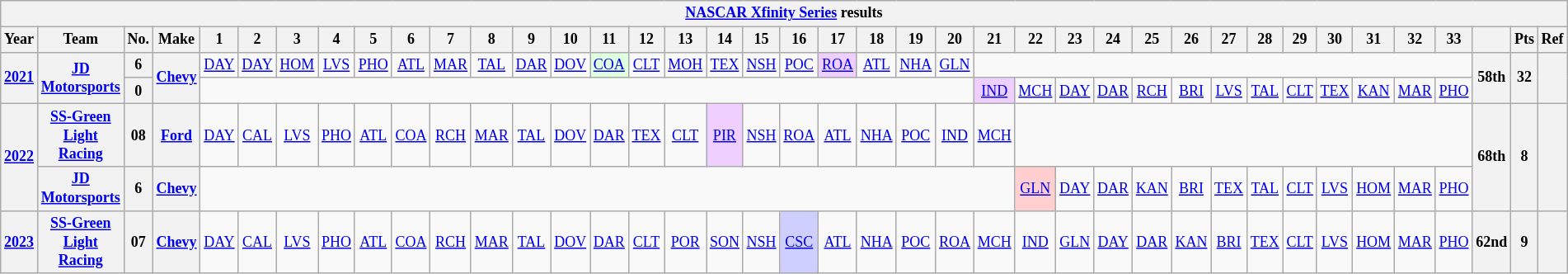<table class="wikitable" style="text-align:center; font-size:75%">
<tr>
<th colspan=40><a href='#'>NASCAR Xfinity Series</a> results</th>
</tr>
<tr>
<th>Year</th>
<th>Team</th>
<th>No.</th>
<th>Make</th>
<th>1</th>
<th>2</th>
<th>3</th>
<th>4</th>
<th>5</th>
<th>6</th>
<th>7</th>
<th>8</th>
<th>9</th>
<th>10</th>
<th>11</th>
<th>12</th>
<th>13</th>
<th>14</th>
<th>15</th>
<th>16</th>
<th>17</th>
<th>18</th>
<th>19</th>
<th>20</th>
<th>21</th>
<th>22</th>
<th>23</th>
<th>24</th>
<th>25</th>
<th>26</th>
<th>27</th>
<th>28</th>
<th>29</th>
<th>30</th>
<th>31</th>
<th>32</th>
<th>33</th>
<th></th>
<th>Pts</th>
<th>Ref</th>
</tr>
<tr>
<th rowspan=2><a href='#'>2021</a></th>
<th rowspan=2><a href='#'>JD Motorsports</a></th>
<th>6</th>
<th rowspan=2><a href='#'>Chevy</a></th>
<td><a href='#'>DAY</a></td>
<td><a href='#'>DAY</a></td>
<td><a href='#'>HOM</a></td>
<td><a href='#'>LVS</a></td>
<td><a href='#'>PHO</a></td>
<td><a href='#'>ATL</a></td>
<td><a href='#'>MAR</a></td>
<td><a href='#'>TAL</a></td>
<td><a href='#'>DAR</a></td>
<td><a href='#'>DOV</a></td>
<td style="background:#DFFFDF;"><a href='#'>COA</a><br></td>
<td><a href='#'>CLT</a></td>
<td><a href='#'>MOH</a></td>
<td><a href='#'>TEX</a></td>
<td><a href='#'>NSH</a></td>
<td><a href='#'>POC</a></td>
<td style="background:#EFCFFF;"><a href='#'>ROA</a><br></td>
<td><a href='#'>ATL</a></td>
<td><a href='#'>NHA</a></td>
<td><a href='#'>GLN</a></td>
<td colspan=13></td>
<th rowspan=2>58th</th>
<th rowspan=2>32</th>
<th rowspan=2></th>
</tr>
<tr>
<th>0</th>
<td colspan=20></td>
<td style="background:#EFCFFF;"><a href='#'>IND</a><br></td>
<td><a href='#'>MCH</a></td>
<td><a href='#'>DAY</a></td>
<td><a href='#'>DAR</a></td>
<td><a href='#'>RCH</a></td>
<td><a href='#'>BRI</a></td>
<td><a href='#'>LVS</a></td>
<td><a href='#'>TAL</a></td>
<td><a href='#'>CLT</a></td>
<td><a href='#'>TEX</a></td>
<td><a href='#'>KAN</a></td>
<td><a href='#'>MAR</a></td>
<td><a href='#'>PHO</a></td>
</tr>
<tr>
<th rowspan=2><a href='#'>2022</a></th>
<th><a href='#'>SS-Green Light Racing</a></th>
<th>08</th>
<th><a href='#'>Ford</a></th>
<td><a href='#'>DAY</a></td>
<td><a href='#'>CAL</a></td>
<td><a href='#'>LVS</a></td>
<td><a href='#'>PHO</a></td>
<td><a href='#'>ATL</a></td>
<td><a href='#'>COA</a></td>
<td><a href='#'>RCH</a></td>
<td><a href='#'>MAR</a></td>
<td><a href='#'>TAL</a></td>
<td><a href='#'>DOV</a></td>
<td><a href='#'>DAR</a></td>
<td><a href='#'>TEX</a></td>
<td><a href='#'>CLT</a></td>
<td style="background:#EFCFFF;"><a href='#'>PIR</a><br></td>
<td><a href='#'>NSH</a></td>
<td><a href='#'>ROA</a></td>
<td><a href='#'>ATL</a></td>
<td><a href='#'>NHA</a></td>
<td><a href='#'>POC</a></td>
<td><a href='#'>IND</a></td>
<td><a href='#'>MCH</a></td>
<td colspan=12></td>
<th rowspan=2>68th</th>
<th rowspan=2>8</th>
<th rowspan=2></th>
</tr>
<tr>
<th><a href='#'>JD Motorsports</a></th>
<th>6</th>
<th><a href='#'>Chevy</a></th>
<td colspan=21></td>
<td style="background:#FFCFCF;"><a href='#'>GLN</a><br></td>
<td><a href='#'>DAY</a></td>
<td><a href='#'>DAR</a></td>
<td><a href='#'>KAN</a></td>
<td><a href='#'>BRI</a></td>
<td><a href='#'>TEX</a></td>
<td><a href='#'>TAL</a></td>
<td><a href='#'>CLT</a></td>
<td><a href='#'>LVS</a></td>
<td><a href='#'>HOM</a></td>
<td><a href='#'>MAR</a></td>
<td><a href='#'>PHO</a></td>
</tr>
<tr>
<th><a href='#'>2023</a></th>
<th><a href='#'>SS-Green Light Racing</a></th>
<th>07</th>
<th><a href='#'>Chevy</a></th>
<td><a href='#'>DAY</a></td>
<td><a href='#'>CAL</a></td>
<td><a href='#'>LVS</a></td>
<td><a href='#'>PHO</a></td>
<td><a href='#'>ATL</a></td>
<td><a href='#'>COA</a></td>
<td><a href='#'>RCH</a></td>
<td><a href='#'>MAR</a></td>
<td><a href='#'>TAL</a></td>
<td><a href='#'>DOV</a></td>
<td><a href='#'>DAR</a></td>
<td><a href='#'>CLT</a></td>
<td><a href='#'>POR</a></td>
<td><a href='#'>SON</a></td>
<td><a href='#'>NSH</a></td>
<td style="background:#CFCFFF;"><a href='#'>CSC</a><br></td>
<td><a href='#'>ATL</a></td>
<td><a href='#'>NHA</a></td>
<td><a href='#'>POC</a></td>
<td><a href='#'>ROA</a></td>
<td><a href='#'>MCH</a></td>
<td><a href='#'>IND</a></td>
<td><a href='#'>GLN</a></td>
<td><a href='#'>DAY</a></td>
<td><a href='#'>DAR</a></td>
<td><a href='#'>KAN</a></td>
<td><a href='#'>BRI</a></td>
<td><a href='#'>TEX</a></td>
<td><a href='#'>CLT</a></td>
<td><a href='#'>LVS</a></td>
<td><a href='#'>HOM</a></td>
<td><a href='#'>MAR</a></td>
<td><a href='#'>PHO</a></td>
<th>62nd</th>
<th>9</th>
<th></th>
</tr>
</table>
